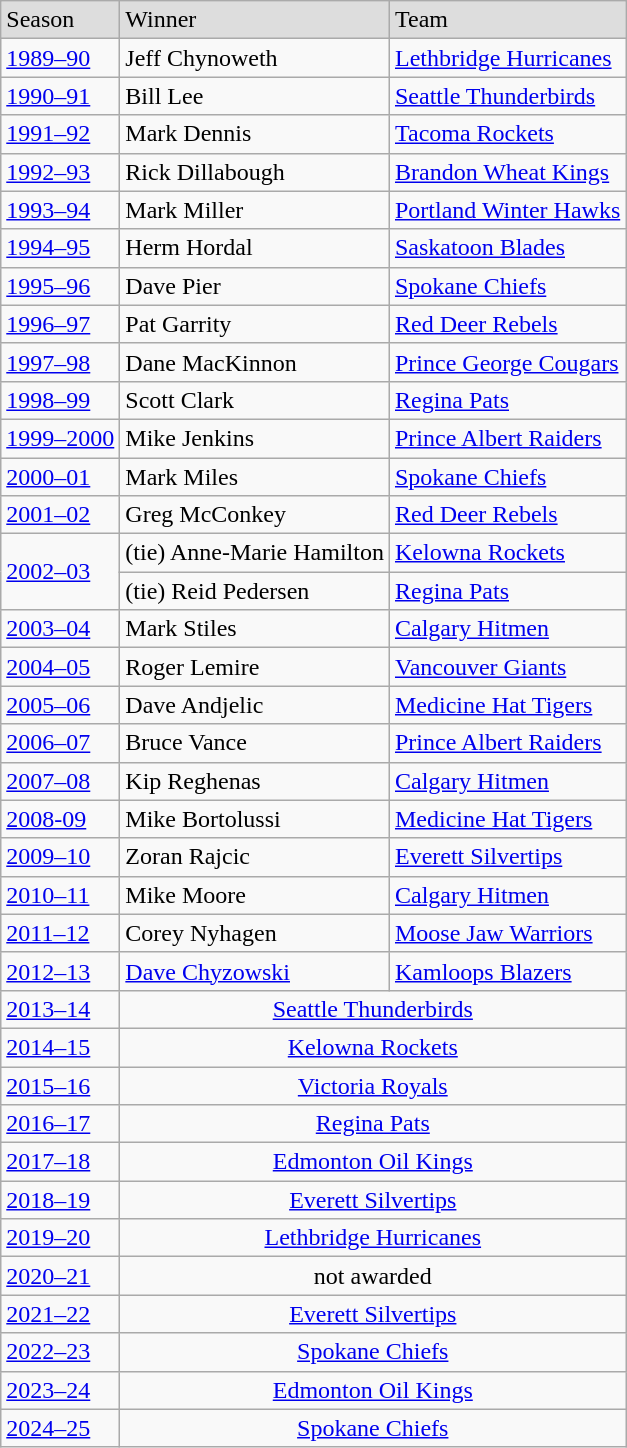<table class="wikitable">
<tr bgcolor="#dddddd">
<td>Season</td>
<td>Winner</td>
<td>Team</td>
</tr>
<tr>
<td><a href='#'>1989–90</a></td>
<td>Jeff Chynoweth</td>
<td><a href='#'>Lethbridge Hurricanes</a></td>
</tr>
<tr>
<td><a href='#'>1990–91</a></td>
<td>Bill Lee</td>
<td><a href='#'>Seattle Thunderbirds</a></td>
</tr>
<tr>
<td><a href='#'>1991–92</a></td>
<td>Mark Dennis</td>
<td><a href='#'>Tacoma Rockets</a></td>
</tr>
<tr>
<td><a href='#'>1992–93</a></td>
<td>Rick Dillabough</td>
<td><a href='#'>Brandon Wheat Kings</a></td>
</tr>
<tr>
<td><a href='#'>1993–94</a></td>
<td>Mark Miller</td>
<td><a href='#'>Portland Winter Hawks</a></td>
</tr>
<tr>
<td><a href='#'>1994–95</a></td>
<td>Herm Hordal</td>
<td><a href='#'>Saskatoon Blades</a></td>
</tr>
<tr>
<td><a href='#'>1995–96</a></td>
<td>Dave Pier</td>
<td><a href='#'>Spokane Chiefs</a></td>
</tr>
<tr>
<td><a href='#'>1996–97</a></td>
<td>Pat Garrity</td>
<td><a href='#'>Red Deer Rebels</a></td>
</tr>
<tr>
<td><a href='#'>1997–98</a></td>
<td>Dane MacKinnon</td>
<td><a href='#'>Prince George Cougars</a></td>
</tr>
<tr>
<td><a href='#'>1998–99</a></td>
<td>Scott Clark</td>
<td><a href='#'>Regina Pats</a></td>
</tr>
<tr>
<td><a href='#'>1999–2000</a></td>
<td>Mike Jenkins</td>
<td><a href='#'>Prince Albert Raiders</a></td>
</tr>
<tr>
<td><a href='#'>2000–01</a></td>
<td>Mark Miles</td>
<td><a href='#'>Spokane Chiefs</a></td>
</tr>
<tr>
<td><a href='#'>2001–02</a></td>
<td>Greg McConkey</td>
<td><a href='#'>Red Deer Rebels</a></td>
</tr>
<tr>
<td rowspan="2"><a href='#'>2002–03</a></td>
<td>(tie) Anne-Marie Hamilton</td>
<td><a href='#'>Kelowna Rockets</a></td>
</tr>
<tr>
<td>(tie) Reid Pedersen</td>
<td><a href='#'>Regina Pats</a></td>
</tr>
<tr>
<td><a href='#'>2003–04</a></td>
<td>Mark Stiles</td>
<td><a href='#'>Calgary Hitmen</a></td>
</tr>
<tr>
<td><a href='#'>2004–05</a></td>
<td>Roger Lemire</td>
<td><a href='#'>Vancouver Giants</a></td>
</tr>
<tr>
<td><a href='#'>2005–06</a></td>
<td>Dave Andjelic</td>
<td><a href='#'>Medicine Hat Tigers</a></td>
</tr>
<tr>
<td><a href='#'>2006–07</a></td>
<td>Bruce Vance</td>
<td><a href='#'>Prince Albert Raiders</a></td>
</tr>
<tr>
<td><a href='#'>2007–08</a></td>
<td>Kip Reghenas</td>
<td><a href='#'>Calgary Hitmen</a></td>
</tr>
<tr>
<td><a href='#'>2008-09</a></td>
<td>Mike Bortolussi</td>
<td><a href='#'>Medicine Hat Tigers</a></td>
</tr>
<tr>
<td><a href='#'>2009–10</a></td>
<td>Zoran Rajcic</td>
<td><a href='#'>Everett Silvertips</a></td>
</tr>
<tr>
<td><a href='#'>2010–11</a></td>
<td>Mike Moore</td>
<td><a href='#'>Calgary Hitmen</a></td>
</tr>
<tr>
<td><a href='#'>2011–12</a></td>
<td>Corey Nyhagen</td>
<td><a href='#'>Moose Jaw Warriors</a></td>
</tr>
<tr>
<td><a href='#'>2012–13</a></td>
<td><a href='#'>Dave Chyzowski</a></td>
<td><a href='#'>Kamloops Blazers</a></td>
</tr>
<tr>
<td><a href='#'>2013–14</a></td>
<td colspan="2" style="text-align:center;"><a href='#'>Seattle Thunderbirds</a></td>
</tr>
<tr>
<td><a href='#'>2014–15</a></td>
<td colspan="2" style="text-align:center;"><a href='#'>Kelowna Rockets</a></td>
</tr>
<tr>
<td><a href='#'>2015–16</a></td>
<td colspan="2" style="text-align:center;"><a href='#'>Victoria Royals</a></td>
</tr>
<tr>
<td><a href='#'>2016–17</a></td>
<td colspan="2" style="text-align:center;"><a href='#'>Regina Pats</a></td>
</tr>
<tr>
<td><a href='#'>2017–18</a></td>
<td colspan="2" style="text-align:center;"><a href='#'>Edmonton Oil Kings</a></td>
</tr>
<tr>
<td><a href='#'>2018–19</a></td>
<td colspan="2" style="text-align:center;"><a href='#'>Everett Silvertips</a></td>
</tr>
<tr>
<td><a href='#'>2019–20</a></td>
<td colspan="2" style="text-align:center;"><a href='#'>Lethbridge Hurricanes</a></td>
</tr>
<tr>
<td><a href='#'>2020–21</a></td>
<td colspan="2" style="text-align:center;">not awarded</td>
</tr>
<tr>
<td><a href='#'>2021–22</a></td>
<td colspan="2" style="text-align:center;"><a href='#'>Everett Silvertips</a></td>
</tr>
<tr>
<td><a href='#'>2022–23</a></td>
<td colspan="2" style="text-align:center;"><a href='#'>Spokane Chiefs</a></td>
</tr>
<tr>
<td><a href='#'>2023–24</a></td>
<td colspan="2" style="text-align:center;"><a href='#'>Edmonton Oil Kings</a></td>
</tr>
<tr>
<td><a href='#'>2024–25</a></td>
<td colspan="2" style="text-align:center;"><a href='#'>Spokane Chiefs</a></td>
</tr>
</table>
